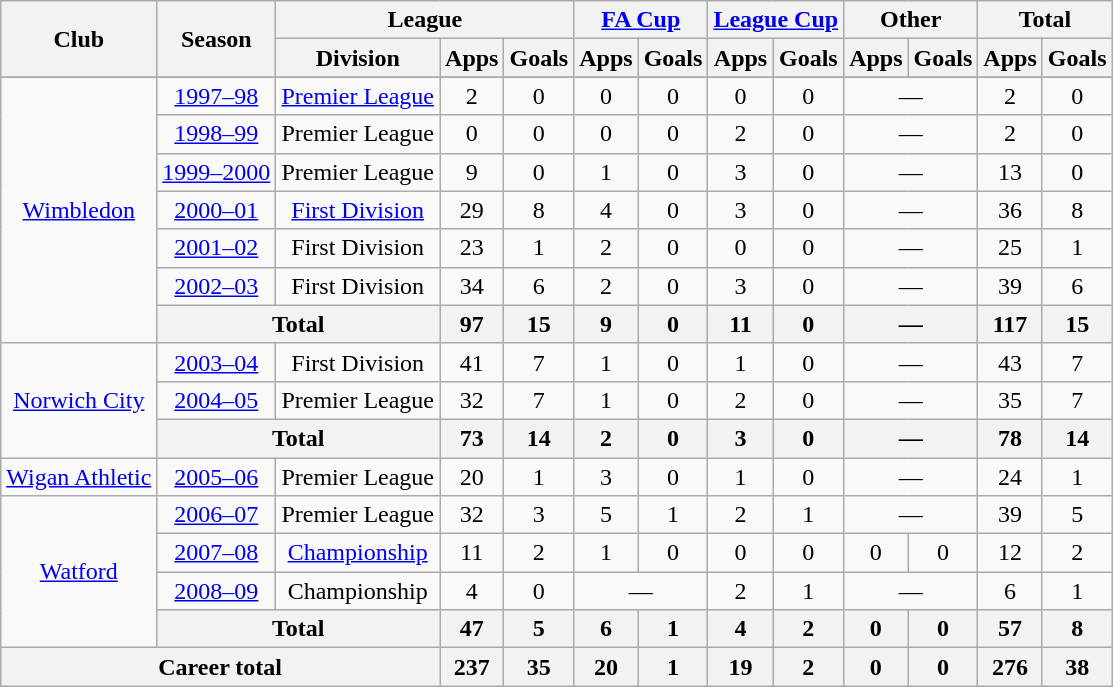<table class="wikitable" style="text-align:center">
<tr>
<th rowspan="2">Club</th>
<th rowspan="2">Season</th>
<th colspan="3">League</th>
<th colspan="2"><a href='#'>FA Cup</a></th>
<th colspan="2"><a href='#'>League Cup</a></th>
<th colspan="2">Other</th>
<th colspan="2">Total</th>
</tr>
<tr>
<th>Division</th>
<th>Apps</th>
<th>Goals</th>
<th>Apps</th>
<th>Goals</th>
<th>Apps</th>
<th>Goals</th>
<th>Apps</th>
<th>Goals</th>
<th>Apps</th>
<th>Goals</th>
</tr>
<tr>
</tr>
<tr>
<td rowspan="7"><a href='#'>Wimbledon</a></td>
<td><a href='#'>1997–98</a></td>
<td><a href='#'>Premier League</a></td>
<td>2</td>
<td>0</td>
<td>0</td>
<td>0</td>
<td>0</td>
<td>0</td>
<td colspan="2">—</td>
<td>2</td>
<td>0</td>
</tr>
<tr>
<td><a href='#'>1998–99</a></td>
<td>Premier League</td>
<td>0</td>
<td>0</td>
<td>0</td>
<td>0</td>
<td>2</td>
<td>0</td>
<td colspan="2">—</td>
<td>2</td>
<td>0</td>
</tr>
<tr>
<td><a href='#'>1999–2000</a></td>
<td>Premier League</td>
<td>9</td>
<td>0</td>
<td>1</td>
<td>0</td>
<td>3</td>
<td>0</td>
<td colspan="2">—</td>
<td>13</td>
<td>0</td>
</tr>
<tr>
<td><a href='#'>2000–01</a></td>
<td><a href='#'>First Division</a></td>
<td>29</td>
<td>8</td>
<td>4</td>
<td>0</td>
<td>3</td>
<td>0</td>
<td colspan="2">—</td>
<td>36</td>
<td>8</td>
</tr>
<tr>
<td><a href='#'>2001–02</a></td>
<td>First Division</td>
<td>23</td>
<td>1</td>
<td>2</td>
<td>0</td>
<td>0</td>
<td>0</td>
<td colspan="2">—</td>
<td>25</td>
<td>1</td>
</tr>
<tr>
<td><a href='#'>2002–03</a></td>
<td>First Division</td>
<td>34</td>
<td>6</td>
<td>2</td>
<td>0</td>
<td>3</td>
<td>0</td>
<td colspan="2">—</td>
<td>39</td>
<td>6</td>
</tr>
<tr>
<th colspan="2">Total</th>
<th>97</th>
<th>15</th>
<th>9</th>
<th>0</th>
<th>11</th>
<th>0</th>
<th colspan="2">—</th>
<th>117</th>
<th>15</th>
</tr>
<tr>
<td rowspan="3"><a href='#'>Norwich City</a></td>
<td><a href='#'>2003–04</a></td>
<td>First Division</td>
<td>41</td>
<td>7</td>
<td>1</td>
<td>0</td>
<td>1</td>
<td>0</td>
<td colspan="2">—</td>
<td>43</td>
<td>7</td>
</tr>
<tr>
<td><a href='#'>2004–05</a></td>
<td>Premier League</td>
<td>32</td>
<td>7</td>
<td>1</td>
<td>0</td>
<td>2</td>
<td>0</td>
<td colspan="2">—</td>
<td>35</td>
<td>7</td>
</tr>
<tr>
<th colspan="2">Total</th>
<th>73</th>
<th>14</th>
<th>2</th>
<th>0</th>
<th>3</th>
<th>0</th>
<th colspan="2">—</th>
<th>78</th>
<th>14</th>
</tr>
<tr>
<td><a href='#'>Wigan Athletic</a></td>
<td><a href='#'>2005–06</a></td>
<td>Premier League</td>
<td>20</td>
<td>1</td>
<td>3</td>
<td>0</td>
<td>1</td>
<td>0</td>
<td colspan="2">—</td>
<td>24</td>
<td>1</td>
</tr>
<tr>
<td rowspan="4"><a href='#'>Watford</a></td>
<td><a href='#'>2006–07</a></td>
<td>Premier League</td>
<td>32</td>
<td>3</td>
<td>5</td>
<td>1</td>
<td>2</td>
<td>1</td>
<td colspan="2">—</td>
<td>39</td>
<td>5</td>
</tr>
<tr>
<td><a href='#'>2007–08</a></td>
<td><a href='#'>Championship</a></td>
<td>11</td>
<td>2</td>
<td>1</td>
<td>0</td>
<td>0</td>
<td>0</td>
<td>0</td>
<td>0</td>
<td>12</td>
<td>2</td>
</tr>
<tr>
<td><a href='#'>2008–09</a></td>
<td>Championship</td>
<td>4</td>
<td>0</td>
<td colspan="2">—</td>
<td>2</td>
<td>1</td>
<td colspan="2">—</td>
<td>6</td>
<td>1</td>
</tr>
<tr>
<th colspan="2">Total</th>
<th>47</th>
<th>5</th>
<th>6</th>
<th>1</th>
<th>4</th>
<th>2</th>
<th>0</th>
<th>0</th>
<th>57</th>
<th>8</th>
</tr>
<tr>
<th colspan="3">Career total</th>
<th>237</th>
<th>35</th>
<th>20</th>
<th>1</th>
<th>19</th>
<th>2</th>
<th>0</th>
<th>0</th>
<th>276</th>
<th>38</th>
</tr>
</table>
